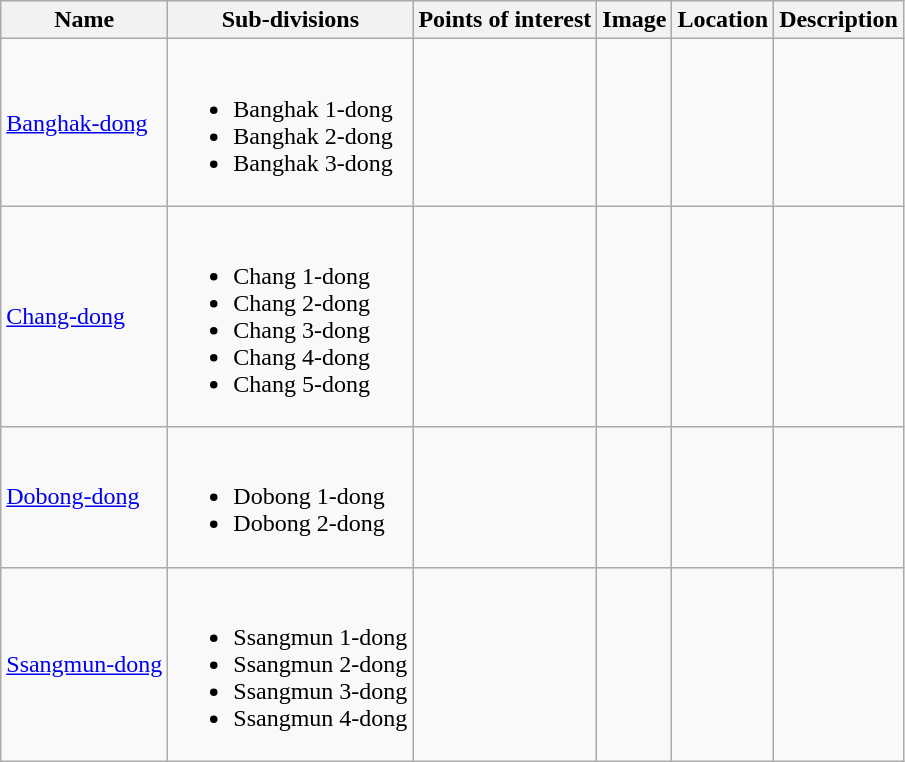<table class="wikitable sortable">
<tr>
<th>Name</th>
<th>Sub-divisions</th>
<th>Points of interest</th>
<th>Image</th>
<th>Location</th>
<th>Description</th>
</tr>
<tr>
<td><a href='#'>Banghak-dong</a></td>
<td><br><ul><li>Banghak 1-dong</li><li>Banghak 2-dong</li><li>Banghak 3-dong</li></ul></td>
<td></td>
<td></td>
<td></td>
<td></td>
</tr>
<tr>
<td><a href='#'>Chang-dong</a></td>
<td><br><ul><li>Chang 1-dong</li><li>Chang 2-dong</li><li>Chang 3-dong</li><li>Chang 4-dong</li><li>Chang 5-dong</li></ul></td>
<td></td>
<td></td>
<td></td>
<td></td>
</tr>
<tr>
<td><a href='#'>Dobong-dong</a></td>
<td><br><ul><li>Dobong 1-dong</li><li>Dobong 2-dong</li></ul></td>
<td></td>
<td></td>
<td></td>
<td></td>
</tr>
<tr>
<td><a href='#'>Ssangmun-dong</a></td>
<td><br><ul><li>Ssangmun 1-dong</li><li>Ssangmun 2-dong</li><li>Ssangmun 3-dong</li><li>Ssangmun 4-dong</li></ul></td>
<td></td>
<td></td>
<td></td>
<td></td>
</tr>
</table>
